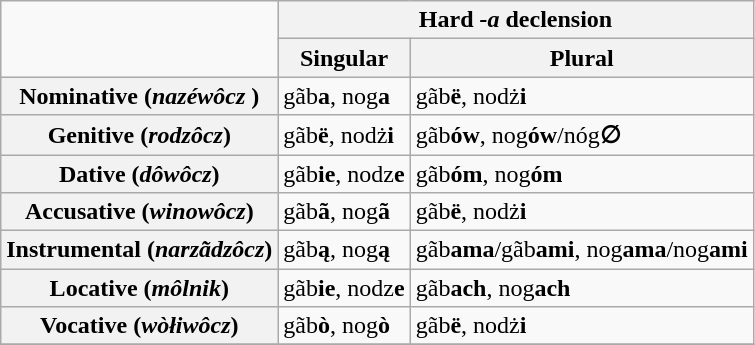<table class="wikitable">
<tr>
<td rowspan="2"></td>
<th colspan="2">Hard <em>-a</em> declension</th>
</tr>
<tr>
<th>Singular</th>
<th>Plural</th>
</tr>
<tr>
<th>Nominative (<em>nazéwôcz </em>)</th>
<td>gãb<strong>a</strong>, nog<strong>a</strong></td>
<td>gãb<strong>ë</strong>, nodż<strong>i</strong></td>
</tr>
<tr>
<th>Genitive (<em>rodzôcz</em>)</th>
<td>gãb<strong>ë</strong>, nodż<strong>i</strong></td>
<td>gãb<strong>ów</strong>, nog<strong>ów</strong>/nóg<strong>∅</strong></td>
</tr>
<tr>
<th>Dative (<em>dôwôcz</em>)</th>
<td>gãb<strong>ie</strong>, nodz<strong>e</strong></td>
<td>gãb<strong>óm</strong>, nog<strong>óm</strong></td>
</tr>
<tr>
<th>Accusative (<em>winowôcz</em>)</th>
<td>gãb<strong>ã</strong>, nog<strong>ã</strong></td>
<td>gãb<strong>ë</strong>, nodż<strong>i</strong></td>
</tr>
<tr>
<th>Instrumental (<em>narzãdzôcz</em>)</th>
<td>gãb<strong>ą</strong>, nog<strong>ą</strong></td>
<td>gãb<strong>ama</strong>/gãb<strong>ami</strong>, nog<strong>ama</strong>/nog<strong>ami</strong></td>
</tr>
<tr>
<th>Locative (<em>môlnik</em>)</th>
<td>gãb<strong>ie</strong>, nodz<strong>e</strong></td>
<td>gãb<strong>ach</strong>, nog<strong>ach</strong></td>
</tr>
<tr>
<th>Vocative (<em>wòłiwôcz</em>)</th>
<td>gãb<strong>ò</strong>, nog<strong>ò</strong></td>
<td>gãb<strong>ë</strong>, nodż<strong>i</strong></td>
</tr>
<tr>
</tr>
</table>
